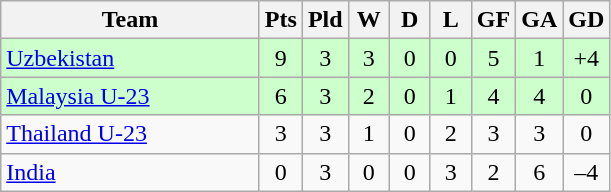<table class="wikitable" style="text-align: center;">
<tr>
<th width="165">Team</th>
<th width="20">Pts</th>
<th width="20">Pld</th>
<th width="20">W</th>
<th width="20">D</th>
<th width="20">L</th>
<th width="20">GF</th>
<th width="20">GA</th>
<th width="20">GD</th>
</tr>
<tr style="background: #ccffcc;">
<td style="text-align:left;"> <a href='#'>Uzbekistan</a></td>
<td>9</td>
<td>3</td>
<td>3</td>
<td>0</td>
<td>0</td>
<td>5</td>
<td>1</td>
<td>+4</td>
</tr>
<tr style="background: #ccffcc;">
<td style="text-align:left;"> <a href='#'>Malaysia U-23</a></td>
<td>6</td>
<td>3</td>
<td>2</td>
<td>0</td>
<td>1</td>
<td>4</td>
<td>4</td>
<td>0</td>
</tr>
<tr bgcolor=>
<td style="text-align:left;"> <a href='#'>Thailand U-23</a></td>
<td>3</td>
<td>3</td>
<td>1</td>
<td>0</td>
<td>2</td>
<td>3</td>
<td>3</td>
<td>0</td>
</tr>
<tr bgcolor=>
<td style="text-align:left;"> <a href='#'>India</a></td>
<td>0</td>
<td>3</td>
<td>0</td>
<td>0</td>
<td>3</td>
<td>2</td>
<td>6</td>
<td>–4</td>
</tr>
</table>
